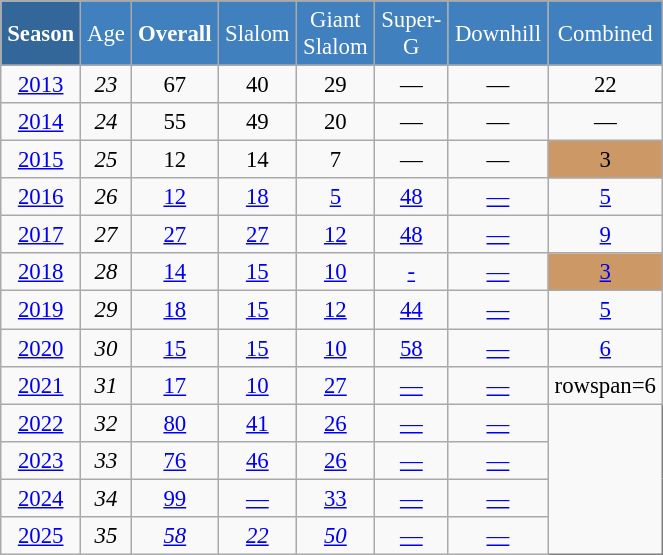<table class="wikitable" style="font-size:95%; text-align:center; border:grey solid 1px; border-collapse:collapse;" width="35%">
<tr style="background-color:#369; color:white;">
<td rowspan="2" colspan="1" width="3%"><strong>Season</strong></td>
</tr>
<tr style="background-color:#4180be; color:white;">
<td width="3%">Age</td>
<td width="4%"><strong>Overall</strong></td>
<td width="4%">Slalom</td>
<td width="4%">Giant<br>Slalom</td>
<td width="4%">Super-G</td>
<td width="4%">Downhill</td>
<td width="4%">Combined</td>
</tr>
<tr style="background-color:#8CB2D8; color:white;">
</tr>
<tr>
<td><a href='#'>2013</a></td>
<td><em>23</em></td>
<td>67</td>
<td>40</td>
<td>29</td>
<td>—</td>
<td>—</td>
<td>22</td>
</tr>
<tr>
<td><a href='#'>2014</a></td>
<td><em>24</em></td>
<td>55</td>
<td>49</td>
<td>20</td>
<td>—</td>
<td>—</td>
<td>—</td>
</tr>
<tr>
<td><a href='#'>2015</a></td>
<td><em>25</em></td>
<td>12</td>
<td>14</td>
<td>7</td>
<td>—</td>
<td>—</td>
<td style="background:#cc9966">3</td>
</tr>
<tr>
<td><a href='#'>2016</a></td>
<td><em>26</em></td>
<td><a href='#'>12</a></td>
<td><a href='#'>18</a></td>
<td><a href='#'>5</a></td>
<td><a href='#'>48</a></td>
<td><a href='#'>—</a></td>
<td><a href='#'>5</a></td>
</tr>
<tr>
<td><a href='#'>2017</a></td>
<td><em>27</em></td>
<td><a href='#'>27</a></td>
<td><a href='#'>27</a></td>
<td><a href='#'>12</a></td>
<td><a href='#'>48</a></td>
<td><a href='#'>—</a></td>
<td><a href='#'>9</a></td>
</tr>
<tr>
<td><a href='#'>2018</a></td>
<td><em>28</em></td>
<td><a href='#'>14</a></td>
<td><a href='#'>15</a></td>
<td><a href='#'>10</a></td>
<td><a href='#'>-</a></td>
<td><a href='#'>—</a></td>
<td style="background:#cc9966"><a href='#'>3</a></td>
</tr>
<tr>
<td><a href='#'>2019</a></td>
<td><em>29</em></td>
<td><a href='#'>18</a></td>
<td><a href='#'>15</a></td>
<td><a href='#'>12</a></td>
<td><a href='#'>44</a></td>
<td><a href='#'>—</a></td>
<td><a href='#'>5</a></td>
</tr>
<tr>
<td><a href='#'>2020</a></td>
<td><em>30</em></td>
<td><a href='#'>15</a></td>
<td><a href='#'>15</a></td>
<td><a href='#'>10</a></td>
<td><a href='#'>58</a></td>
<td><a href='#'>—</a></td>
<td><a href='#'>6</a></td>
</tr>
<tr>
<td><a href='#'>2021</a></td>
<td><em>31</em></td>
<td><a href='#'>17</a></td>
<td><a href='#'>10</a></td>
<td><a href='#'>27</a></td>
<td><a href='#'>—</a></td>
<td><a href='#'>—</a></td>
<td>rowspan=6 </td>
</tr>
<tr>
<td><a href='#'>2022</a></td>
<td><em>32</em></td>
<td><a href='#'>80</a></td>
<td><a href='#'>41</a></td>
<td><a href='#'>26</a></td>
<td><a href='#'>—</a></td>
<td><a href='#'>—</a></td>
</tr>
<tr>
<td><a href='#'>2023</a></td>
<td><em>33</em></td>
<td><a href='#'>76</a></td>
<td><a href='#'>46</a></td>
<td><a href='#'>26</a></td>
<td><a href='#'>—</a></td>
<td><a href='#'>—</a></td>
</tr>
<tr>
<td><a href='#'>2024</a></td>
<td><em>34</em></td>
<td><a href='#'>99</a></td>
<td><a href='#'>—</a></td>
<td><a href='#'>33</a></td>
<td><a href='#'>—</a></td>
<td><a href='#'>—</a></td>
</tr>
<tr>
<td><a href='#'>2025</a></td>
<td><em>35</em></td>
<td><a href='#'><em>58</em></a></td>
<td><a href='#'><em>22</em></a></td>
<td><a href='#'><em>50</em></a></td>
<td><a href='#'>—</a></td>
<td><a href='#'>—</a></td>
</tr>
</table>
